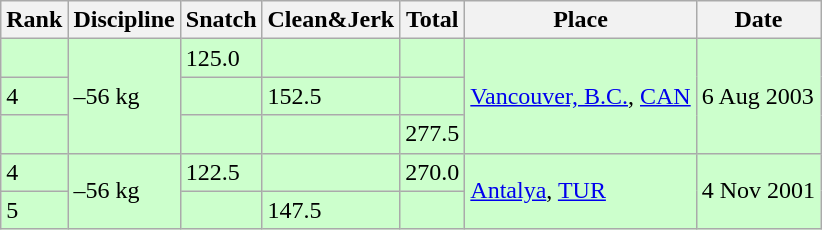<table class="wikitable">
<tr>
<th>Rank</th>
<th>Discipline</th>
<th>Snatch</th>
<th>Clean&Jerk</th>
<th>Total</th>
<th>Place</th>
<th>Date</th>
</tr>
<tr bgcolor=#CCFFCC>
<td></td>
<td rowspan=3>–56 kg</td>
<td>125.0</td>
<td></td>
<td></td>
<td rowspan=3><a href='#'>Vancouver, B.C.</a>, <a href='#'>CAN</a></td>
<td rowspan=3>6 Aug 2003</td>
</tr>
<tr bgcolor=#CCFFCC>
<td>4</td>
<td></td>
<td>152.5</td>
<td></td>
</tr>
<tr bgcolor=#CCFFCC>
<td></td>
<td></td>
<td></td>
<td>277.5</td>
</tr>
<tr bgcolor=#CCFFCC>
<td>4</td>
<td rowspan=2>–56 kg</td>
<td>122.5</td>
<td></td>
<td>270.0</td>
<td rowspan=2><a href='#'>Antalya</a>, <a href='#'>TUR</a></td>
<td rowspan=2>4 Nov 2001</td>
</tr>
<tr bgcolor=#CCFFCC>
<td>5</td>
<td></td>
<td>147.5</td>
<td></td>
</tr>
</table>
